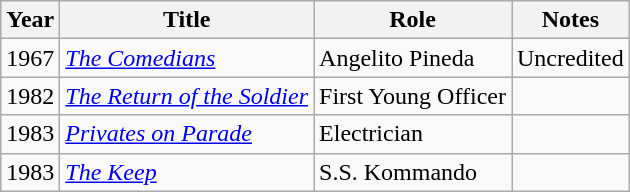<table class="wikitable">
<tr>
<th>Year</th>
<th>Title</th>
<th>Role</th>
<th>Notes</th>
</tr>
<tr>
<td>1967</td>
<td><em><a href='#'>The Comedians</a></em></td>
<td>Angelito Pineda</td>
<td>Uncredited</td>
</tr>
<tr>
<td>1982</td>
<td><em><a href='#'>The Return of the Soldier</a></em></td>
<td>First Young Officer</td>
<td></td>
</tr>
<tr>
<td>1983</td>
<td><em><a href='#'>Privates on Parade</a></em></td>
<td>Electrician</td>
<td></td>
</tr>
<tr>
<td>1983</td>
<td><em><a href='#'>The Keep</a></em></td>
<td>S.S. Kommando</td>
<td></td>
</tr>
</table>
